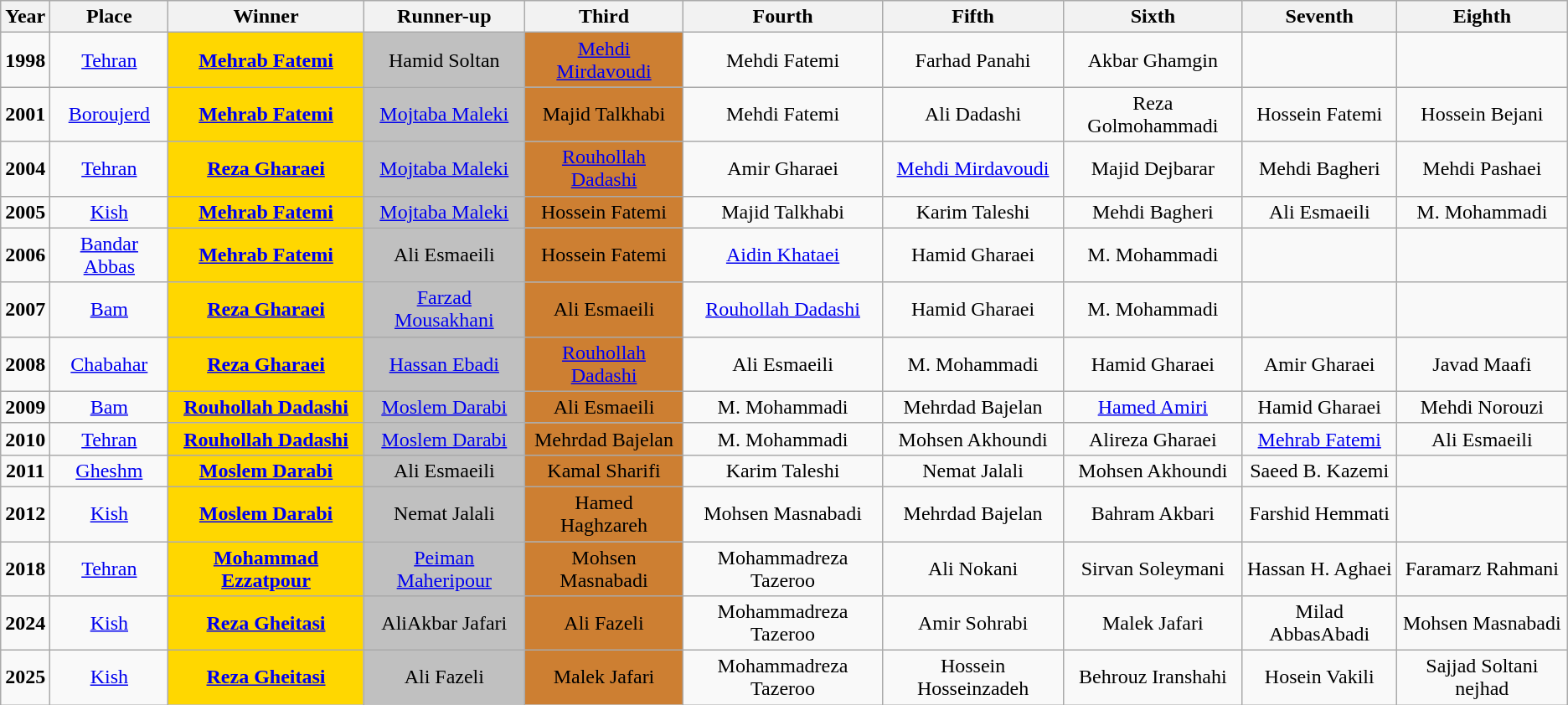<table class="wikitable">
<tr>
<th width=25><strong>Year</strong></th>
<th width=><strong>Place</strong></th>
<th width=><strong>Winner</strong></th>
<th width=><strong>Runner-up</strong></th>
<th width=><strong>Third</strong></th>
<th width=><strong>Fourth</strong></th>
<th width=><strong>Fifth</strong></th>
<th width=><strong>Sixth</strong></th>
<th width=><strong>Seventh</strong></th>
<th width=><strong>Eighth</strong></th>
</tr>
<tr>
<td align="center"><strong>1998</strong></td>
<td align="center"><a href='#'>Tehran</a></td>
<td align="center" style="background:#FFD700;"><strong><a href='#'>Mehrab Fatemi</a></strong></td>
<td align="center" style="background:#C0C0C0;">Hamid Soltan</td>
<td align="center" style="background:#CD7F32;"><a href='#'>Mehdi Mirdavoudi</a></td>
<td align="center">Mehdi Fatemi</td>
<td align="center">Farhad Panahi</td>
<td align="center">Akbar Ghamgin</td>
<td></td>
<td></td>
</tr>
<tr>
<td align="center"><strong>2001</strong></td>
<td align="center"><a href='#'>Boroujerd</a></td>
<td align="center" style="background:#FFD700;"><strong><a href='#'>Mehrab Fatemi</a></strong></td>
<td align="center" style="background:#C0C0C0;"><a href='#'>Mojtaba Maleki</a></td>
<td align="center" style="background:#CD7F32;">Majid Talkhabi</td>
<td align="center">Mehdi Fatemi</td>
<td align="center">Ali Dadashi</td>
<td align="center">Reza Golmohammadi</td>
<td align="center">Hossein Fatemi</td>
<td align="center">Hossein Bejani</td>
</tr>
<tr>
<td align="center"><strong>2004</strong></td>
<td align="center"><a href='#'>Tehran</a></td>
<td align="center" style="background:#FFD700;"><strong><a href='#'>Reza Gharaei</a></strong></td>
<td align="center" style="background:#C0C0C0;"><a href='#'>Mojtaba Maleki</a></td>
<td align="center" style="background:#CD7F32;"><a href='#'>Rouhollah Dadashi</a></td>
<td align="center">Amir Gharaei</td>
<td align="center"><a href='#'>Mehdi Mirdavoudi</a></td>
<td align="center">Majid Dejbarar</td>
<td align="center">Mehdi Bagheri</td>
<td align="center">Mehdi Pashaei</td>
</tr>
<tr>
<td align="center"><strong>2005</strong></td>
<td align="center"><a href='#'>Kish</a></td>
<td align="center" style="background:#FFD700;"><strong><a href='#'>Mehrab Fatemi</a></strong></td>
<td align="center" style="background:#C0C0C0;"><a href='#'>Mojtaba Maleki</a></td>
<td align="center" style="background:#CD7F32;">Hossein Fatemi</td>
<td align="center">Majid Talkhabi</td>
<td align="center">Karim Taleshi</td>
<td align="center">Mehdi Bagheri</td>
<td align="center">Ali Esmaeili</td>
<td align="center">M. Mohammadi</td>
</tr>
<tr>
<td align="center"><strong>2006</strong></td>
<td align="center"><a href='#'>Bandar Abbas</a></td>
<td align="center" style="background:#FFD700;"><strong><a href='#'>Mehrab Fatemi</a></strong></td>
<td align="center" style="background:#C0C0C0;">Ali Esmaeili</td>
<td align="center" style="background:#CD7F32;">Hossein Fatemi</td>
<td align="center"><a href='#'>Aidin Khataei</a></td>
<td align="center">Hamid Gharaei</td>
<td align="center">M. Mohammadi</td>
<td></td>
<td></td>
</tr>
<tr>
<td align="center"><strong>2007</strong></td>
<td align="center"><a href='#'>Bam</a></td>
<td align="center" style="background:#FFD700;"><strong><a href='#'>Reza Gharaei</a></strong></td>
<td align="center" style="background:#C0C0C0;"><a href='#'>Farzad Mousakhani</a></td>
<td align="center" style="background:#CD7F32;">Ali Esmaeili</td>
<td align="center"><a href='#'>Rouhollah Dadashi</a></td>
<td align="center">Hamid Gharaei</td>
<td align="center">M. Mohammadi</td>
<td></td>
<td></td>
</tr>
<tr>
<td align="center"><strong>2008</strong></td>
<td align="center"><a href='#'>Chabahar</a></td>
<td align="center" style="background:#FFD700;"><strong><a href='#'>Reza Gharaei</a></strong></td>
<td align="center" style="background:#C0C0C0;"><a href='#'>Hassan Ebadi</a></td>
<td align="center" style="background:#CD7F32;"><a href='#'>Rouhollah Dadashi</a></td>
<td align="center">Ali Esmaeili</td>
<td align="center">M. Mohammadi</td>
<td align="center">Hamid Gharaei</td>
<td align="center">Amir Gharaei</td>
<td align="center">Javad Maafi</td>
</tr>
<tr>
<td align="center"><strong>2009</strong></td>
<td align="center"><a href='#'>Bam</a></td>
<td align="center" style="background:#FFD700;"><strong><a href='#'>Rouhollah Dadashi</a></strong></td>
<td align="center" style="background:#C0C0C0;"><a href='#'>Moslem Darabi</a></td>
<td align="center" style="background:#CD7F32;">Ali Esmaeili</td>
<td align="center">M. Mohammadi</td>
<td align="center">Mehrdad Bajelan</td>
<td align="center"><a href='#'>Hamed Amiri</a></td>
<td align="center">Hamid Gharaei</td>
<td align="center">Mehdi Norouzi</td>
</tr>
<tr>
<td align="center"><strong>2010</strong></td>
<td align="center"><a href='#'>Tehran</a></td>
<td align="center" style="background:#FFD700;"><strong><a href='#'>Rouhollah Dadashi</a></strong></td>
<td align="center" style="background:#C0C0C0;"><a href='#'>Moslem Darabi</a></td>
<td align="center" style="background:#CD7F32;">Mehrdad Bajelan</td>
<td align="center">M. Mohammadi</td>
<td align="center">Mohsen Akhoundi</td>
<td align="center">Alireza Gharaei</td>
<td align="center"><a href='#'>Mehrab Fatemi</a></td>
<td align="center">Ali Esmaeili</td>
</tr>
<tr>
<td align="center"><strong>2011</strong></td>
<td align="center"><a href='#'>Gheshm</a></td>
<td align="center" style="background:#FFD700;"><strong><a href='#'>Moslem Darabi</a></strong></td>
<td align="center" style="background:#C0C0C0;">Ali Esmaeili</td>
<td align="center" style="background:#CD7F32;">Kamal Sharifi</td>
<td align="center">Karim Taleshi</td>
<td align="center">Nemat Jalali</td>
<td align="center">Mohsen Akhoundi</td>
<td align="center">Saeed B. Kazemi</td>
<td></td>
</tr>
<tr>
<td align="center"><strong>2012</strong></td>
<td align="center"><a href='#'>Kish</a></td>
<td align="center" style="background:#FFD700;"><strong><a href='#'>Moslem Darabi</a></strong></td>
<td align="center" style="background:#C0C0C0;">Nemat Jalali</td>
<td align="center" style="background:#CD7F32;">Hamed Haghzareh</td>
<td align="center">Mohsen Masnabadi</td>
<td align="center">Mehrdad Bajelan</td>
<td align="center">Bahram Akbari</td>
<td align="center">Farshid Hemmati</td>
<td></td>
</tr>
<tr>
<td align="center"><strong>2018</strong></td>
<td align="center"><a href='#'>Tehran</a></td>
<td align="center" style="background:#FFD700;"><strong><a href='#'>Mohammad Ezzatpour</a></strong></td>
<td align="center" style="background:#C0C0C0;"><a href='#'>Peiman Maheripour</a></td>
<td align="center" style="background:#CD7F32;">Mohsen Masnabadi</td>
<td align="center">Mohammadreza Tazeroo</td>
<td align="center">Ali Nokani</td>
<td align="center">Sirvan Soleymani</td>
<td align="center">Hassan H. Aghaei</td>
<td align="center">Faramarz Rahmani</td>
</tr>
<tr>
<td align="center"><strong>2024</strong></td>
<td align="center"><a href='#'>Kish</a></td>
<td align="center" style="background:#FFD700;"><strong><a href='#'>Reza Gheitasi</a></strong></td>
<td align="center" style="background:#C0C0C0;">AliAkbar Jafari</td>
<td align="center" style="background:#CD7F32;">Ali Fazeli</td>
<td align="center">Mohammadreza Tazeroo</td>
<td align="center">Amir Sohrabi</td>
<td align="center">Malek Jafari</td>
<td align="center">Milad AbbasAbadi</td>
<td align="center">Mohsen Masnabadi</td>
</tr>
<tr>
<td><strong>2025</strong></td>
<td align="center"><a href='#'>Kish</a></td>
<td align="center" style="background:#FFD700;"><strong><a href='#'>Reza Gheitasi</a></strong></td>
<td align="center" style="background:#C0C0C0;">Ali Fazeli</td>
<td align="center" style="background:#CD7F32;">Malek Jafari</td>
<td align="center">Mohammadreza Tazeroo</td>
<td align="center">Hossein Hosseinzadeh</td>
<td align="center">Behrouz Iranshahi</td>
<td align="center">Hosein Vakili</td>
<td align="center">Sajjad Soltani nejhad</td>
</tr>
</table>
